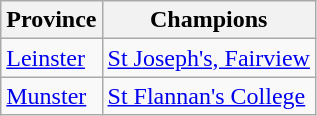<table class="wikitable">
<tr>
<th>Province</th>
<th>Champions</th>
</tr>
<tr>
<td><a href='#'>Leinster</a></td>
<td><a href='#'>St Joseph's, Fairview</a></td>
</tr>
<tr>
<td><a href='#'>Munster</a></td>
<td><a href='#'>St Flannan's College</a></td>
</tr>
</table>
